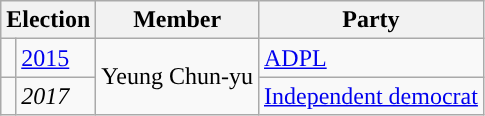<table class="wikitable">
<tr>
<th colspan="2">Election</th>
<th>Member</th>
<th>Party</th>
</tr>
<tr>
<td style="background-color:"></td>
<td><a href='#'>2015</a></td>
<td rowspan=2>Yeung Chun-yu</td>
<td><a href='#'>ADPL</a></td>
</tr>
<tr>
<td style="background-color:"></td>
<td><em>2017</em></td>
<td><a href='#'>Independent democrat</a></td>
</tr>
</table>
